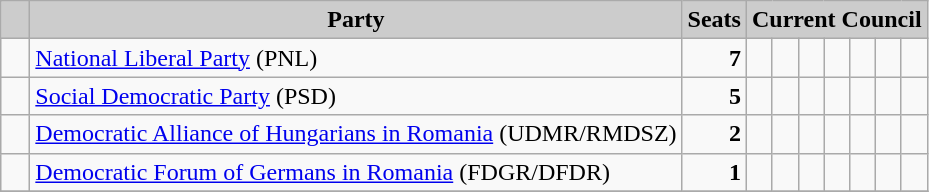<table class="wikitable">
<tr>
<th style="background:#ccc">   </th>
<th style="background:#ccc">Party</th>
<th style="background:#ccc">Seats</th>
<th style="background:#ccc" colspan="7">Current Council</th>
</tr>
<tr>
<td>  </td>
<td><a href='#'>National Liberal Party</a> (PNL)</td>
<td style="text-align: right"><strong>7</strong></td>
<td>  </td>
<td>  </td>
<td>  </td>
<td>  </td>
<td>  </td>
<td>  </td>
<td>  </td>
</tr>
<tr>
<td>  </td>
<td><a href='#'>Social Democratic Party</a> (PSD)</td>
<td style="text-align: right"><strong>5</strong></td>
<td>  </td>
<td>  </td>
<td>  </td>
<td>  </td>
<td>  </td>
<td> </td>
<td> </td>
</tr>
<tr>
<td>  </td>
<td><a href='#'>Democratic Alliance of Hungarians in Romania</a> (UDMR/RMDSZ)</td>
<td style="text-align: right"><strong>2</strong></td>
<td>  </td>
<td>  </td>
<td> </td>
<td> </td>
<td> </td>
<td> </td>
<td> </td>
</tr>
<tr>
<td>  </td>
<td><a href='#'>Democratic Forum of Germans in Romania</a> (FDGR/DFDR)</td>
<td style="text-align: right"><strong>1</strong></td>
<td>  </td>
<td> </td>
<td> </td>
<td> </td>
<td> </td>
<td> </td>
<td> </td>
</tr>
<tr>
</tr>
</table>
